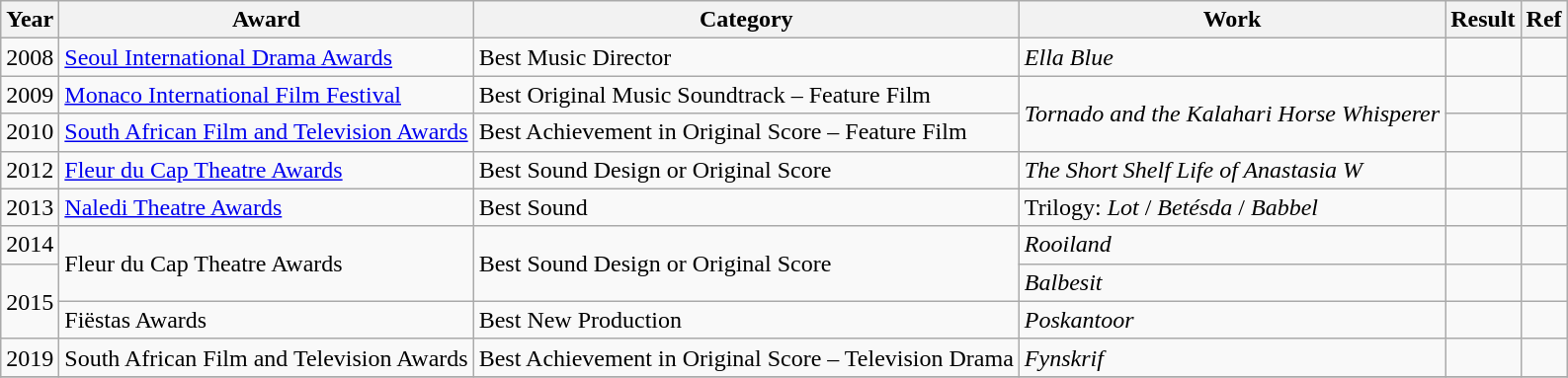<table class="wikitable plainrowheaders">
<tr>
<th>Year</th>
<th>Award</th>
<th>Category</th>
<th>Work</th>
<th>Result</th>
<th>Ref</th>
</tr>
<tr>
<td>2008</td>
<td><a href='#'>Seoul International Drama Awards</a></td>
<td>Best Music Director</td>
<td><em>Ella Blue</em></td>
<td></td>
<td></td>
</tr>
<tr>
<td>2009</td>
<td><a href='#'>Monaco International Film Festival</a></td>
<td>Best Original Music Soundtrack – Feature Film</td>
<td rowspan="2"><em>Tornado and the Kalahari Horse Whisperer</em></td>
<td></td>
<td></td>
</tr>
<tr>
<td>2010</td>
<td><a href='#'>South African Film and Television Awards</a></td>
<td>Best Achievement in Original Score – Feature Film</td>
<td></td>
<td></td>
</tr>
<tr>
<td>2012</td>
<td><a href='#'>Fleur du Cap Theatre Awards</a></td>
<td>Best Sound Design or Original Score</td>
<td><em>The Short Shelf Life of Anastasia W</em></td>
<td></td>
<td></td>
</tr>
<tr>
<td>2013</td>
<td><a href='#'>Naledi Theatre Awards</a></td>
<td>Best Sound</td>
<td>Trilogy: <em>Lot</em> / <em>Betésda</em> / <em>Babbel</em></td>
<td></td>
<td></td>
</tr>
<tr>
<td>2014</td>
<td rowspan="2">Fleur du Cap Theatre Awards</td>
<td rowspan="2">Best Sound Design or Original Score</td>
<td><em>Rooiland</em></td>
<td></td>
<td></td>
</tr>
<tr>
<td rowspan="2">2015</td>
<td><em>Balbesit</em></td>
<td></td>
<td></td>
</tr>
<tr>
<td>Fiëstas Awards</td>
<td>Best New Production</td>
<td><em>Poskantoor</em></td>
<td></td>
<td></td>
</tr>
<tr>
<td>2019</td>
<td>South African Film and Television Awards</td>
<td>Best Achievement in Original Score – Television Drama</td>
<td><em>Fynskrif</em></td>
<td></td>
<td></td>
</tr>
<tr>
</tr>
</table>
